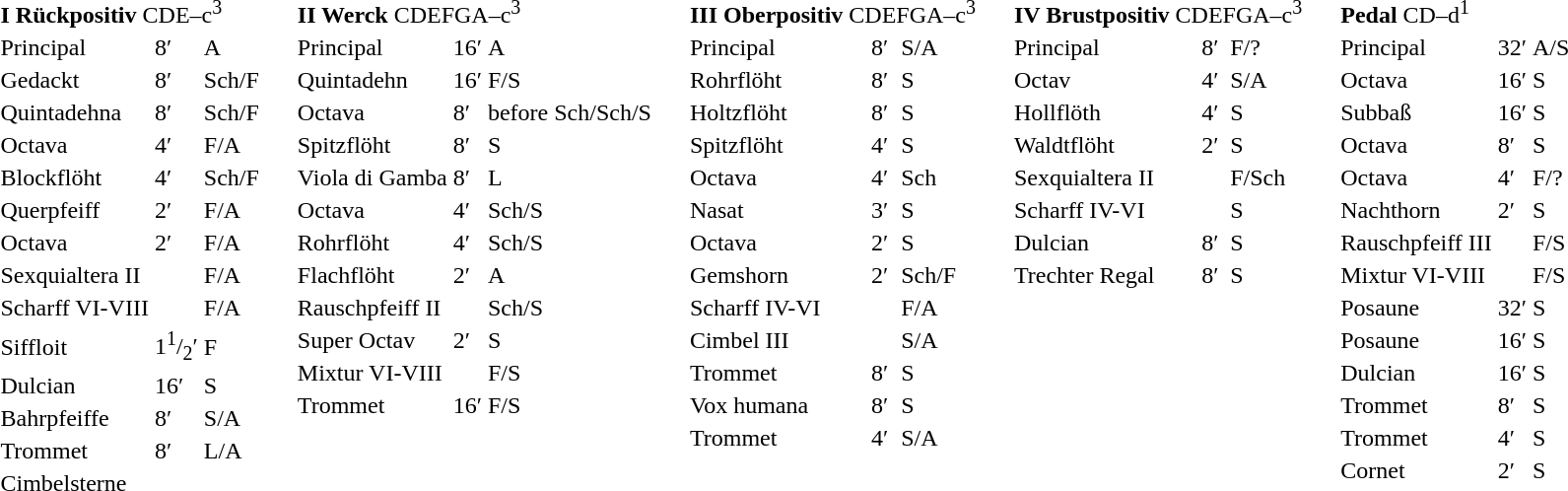<table border="0" cellspacing="0" cellpadding="10" style="border-collapse:collapse;">
<tr>
<td style="vertical-align:top"><br><table border="0">
<tr>
<td colspan=3><strong>I Rückpositiv</strong> CDE–c<sup>3</sup><br></td>
</tr>
<tr>
<td>Principal</td>
<td>8′</td>
<td>A</td>
</tr>
<tr>
<td>Gedackt</td>
<td>8′</td>
<td>Sch/F</td>
</tr>
<tr>
<td>Quintadehna</td>
<td>8′</td>
<td>Sch/F</td>
</tr>
<tr>
<td>Octava</td>
<td>4′</td>
<td>F/A</td>
</tr>
<tr>
<td>Blockflöht</td>
<td>4′</td>
<td>Sch/F</td>
</tr>
<tr>
<td>Querpfeiff</td>
<td>2′</td>
<td>F/A</td>
</tr>
<tr>
<td>Octava</td>
<td>2′</td>
<td>F/A</td>
</tr>
<tr>
<td>Sexquialtera II</td>
<td></td>
<td>F/A</td>
</tr>
<tr>
<td>Scharff VI-VIII</td>
<td></td>
<td>F/A</td>
</tr>
<tr>
<td>Siffloit</td>
<td>1<sup>1</sup>/<sub>2</sub>′</td>
<td>F</td>
</tr>
<tr>
<td>Dulcian</td>
<td>16′</td>
<td>S</td>
</tr>
<tr>
<td>Bahrpfeiffe</td>
<td>8′</td>
<td>S/A</td>
</tr>
<tr>
<td>Trommet</td>
<td>8′</td>
<td>L/A</td>
</tr>
<tr>
<td>Cimbelsterne</td>
</tr>
</table>
</td>
<td style="vertical-align:top"><br><table border="0">
<tr>
<td colspan=3><strong>II Werck</strong> CDEFGA–c<sup>3</sup><br></td>
</tr>
<tr>
<td>Principal</td>
<td>16′</td>
<td>A</td>
</tr>
<tr>
<td>Quintadehn</td>
<td>16′</td>
<td>F/S</td>
</tr>
<tr>
<td>Octava</td>
<td>8′</td>
<td>before Sch/Sch/S</td>
</tr>
<tr>
<td>Spitzflöht</td>
<td>8′</td>
<td>S</td>
</tr>
<tr>
<td>Viola di Gamba</td>
<td>8′</td>
<td>L</td>
</tr>
<tr>
<td>Octava</td>
<td>4′</td>
<td>Sch/S</td>
</tr>
<tr>
<td>Rohrflöht</td>
<td>4′</td>
<td>Sch/S</td>
</tr>
<tr>
<td>Flachflöht</td>
<td>2′</td>
<td>A</td>
</tr>
<tr>
<td>Rauschpfeiff II</td>
<td></td>
<td>Sch/S</td>
</tr>
<tr>
<td>Super Octav</td>
<td>2′</td>
<td>S</td>
</tr>
<tr>
<td>Mixtur VI-VIII</td>
<td></td>
<td>F/S</td>
</tr>
<tr>
<td>Trommet</td>
<td>16′</td>
<td>F/S</td>
</tr>
</table>
</td>
<td style="vertical-align:top"><br><table border="0">
<tr>
<td colspan=3><strong>III Oberpositiv</strong> CDEFGA–c<sup>3</sup><br></td>
</tr>
<tr>
<td>Principal</td>
<td>8′</td>
<td>S/A</td>
</tr>
<tr>
<td>Rohrflöht</td>
<td>8′</td>
<td>S</td>
</tr>
<tr>
<td>Holtzflöht</td>
<td>8′</td>
<td>S</td>
</tr>
<tr>
<td>Spitzflöht</td>
<td>4′</td>
<td>S</td>
</tr>
<tr>
<td>Octava</td>
<td>4′</td>
<td>Sch</td>
</tr>
<tr>
<td>Nasat</td>
<td>3′</td>
<td>S</td>
</tr>
<tr>
<td>Octava</td>
<td>2′</td>
<td>S</td>
</tr>
<tr>
<td>Gemshorn</td>
<td>2′</td>
<td>Sch/F</td>
</tr>
<tr>
<td>Scharff IV-VI</td>
<td></td>
<td>F/A</td>
</tr>
<tr>
<td>Cimbel III</td>
<td></td>
<td>S/A</td>
</tr>
<tr>
<td>Trommet</td>
<td>8′</td>
<td>S</td>
</tr>
<tr>
<td>Vox humana</td>
<td>8′</td>
<td>S</td>
</tr>
<tr>
<td>Trommet</td>
<td>4′</td>
<td>S/A</td>
</tr>
</table>
</td>
<td style="vertical-align:top"><br><table border="0">
<tr>
<td colspan=3><strong>IV Brustpositiv</strong> CDEFGA–c<sup>3</sup><br></td>
</tr>
<tr>
<td>Principal</td>
<td>8′</td>
<td>F/?</td>
</tr>
<tr>
<td>Octav</td>
<td>4′</td>
<td>S/A</td>
</tr>
<tr>
<td>Hollflöth</td>
<td>4′</td>
<td>S</td>
</tr>
<tr>
<td>Waldtflöht</td>
<td>2′</td>
<td>S</td>
</tr>
<tr>
<td>Sexquialtera II</td>
<td></td>
<td>F/Sch</td>
</tr>
<tr>
<td>Scharff IV-VI</td>
<td></td>
<td>S</td>
</tr>
<tr>
<td>Dulcian</td>
<td>8′</td>
<td>S</td>
</tr>
<tr>
<td>Trechter Regal</td>
<td>8′</td>
<td>S</td>
</tr>
</table>
</td>
<td style="vertical-align:top"><br><table border="0">
<tr>
<td colspan=3><strong>Pedal</strong> CD–d<sup>1</sup><br></td>
</tr>
<tr>
<td>Principal</td>
<td>32′</td>
<td>A/S</td>
</tr>
<tr>
<td>Octava</td>
<td>16′</td>
<td>S</td>
</tr>
<tr>
<td>Subbaß</td>
<td>16′</td>
<td>S</td>
</tr>
<tr>
<td>Octava</td>
<td>8′</td>
<td>S</td>
</tr>
<tr>
<td>Octava</td>
<td>4′</td>
<td>F/?</td>
</tr>
<tr>
<td>Nachthorn</td>
<td>2′</td>
<td>S</td>
</tr>
<tr>
<td>Rauschpfeiff III</td>
<td></td>
<td>F/S</td>
</tr>
<tr>
<td>Mixtur VI-VIII</td>
<td></td>
<td>F/S</td>
</tr>
<tr>
<td>Posaune</td>
<td>32′</td>
<td>S</td>
</tr>
<tr>
<td>Posaune</td>
<td>16′</td>
<td>S</td>
</tr>
<tr>
<td>Dulcian</td>
<td>16′</td>
<td>S</td>
</tr>
<tr>
<td>Trommet</td>
<td>8′</td>
<td>S</td>
</tr>
<tr>
<td>Trommet</td>
<td>4′</td>
<td>S</td>
</tr>
<tr>
<td>Cornet</td>
<td>2′</td>
<td>S</td>
</tr>
</table>
</td>
</tr>
</table>
